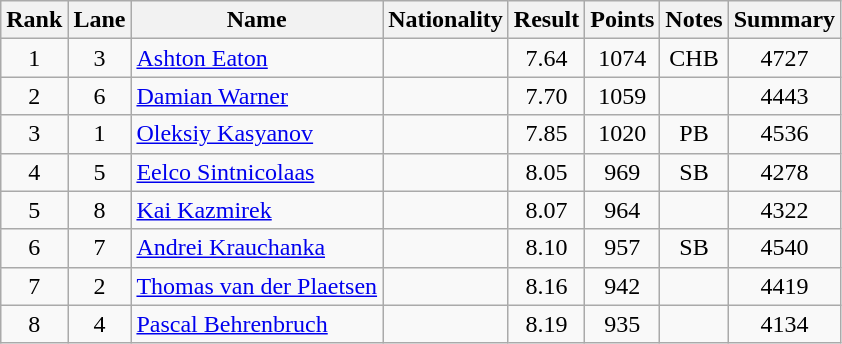<table class="wikitable sortable" style="text-align:center">
<tr>
<th>Rank</th>
<th>Lane</th>
<th>Name</th>
<th>Nationality</th>
<th>Result</th>
<th>Points</th>
<th>Notes</th>
<th>Summary</th>
</tr>
<tr>
<td>1</td>
<td>3</td>
<td align=left><a href='#'>Ashton Eaton</a></td>
<td align=left></td>
<td>7.64</td>
<td>1074</td>
<td>CHB</td>
<td>4727</td>
</tr>
<tr>
<td>2</td>
<td>6</td>
<td align=left><a href='#'>Damian Warner</a></td>
<td align=left></td>
<td>7.70</td>
<td>1059</td>
<td></td>
<td>4443</td>
</tr>
<tr>
<td>3</td>
<td>1</td>
<td align=left><a href='#'>Oleksiy Kasyanov</a></td>
<td align=left></td>
<td>7.85</td>
<td>1020</td>
<td>PB</td>
<td>4536</td>
</tr>
<tr>
<td>4</td>
<td>5</td>
<td align=left><a href='#'>Eelco Sintnicolaas</a></td>
<td align=left></td>
<td>8.05</td>
<td>969</td>
<td>SB</td>
<td>4278</td>
</tr>
<tr>
<td>5</td>
<td>8</td>
<td align=left><a href='#'>Kai Kazmirek</a></td>
<td align=left></td>
<td>8.07</td>
<td>964</td>
<td></td>
<td>4322</td>
</tr>
<tr>
<td>6</td>
<td>7</td>
<td align=left><a href='#'>Andrei Krauchanka</a></td>
<td align=left></td>
<td>8.10</td>
<td>957</td>
<td>SB</td>
<td>4540</td>
</tr>
<tr>
<td>7</td>
<td>2</td>
<td align=left><a href='#'>Thomas van der Plaetsen</a></td>
<td align=left></td>
<td>8.16</td>
<td>942</td>
<td></td>
<td>4419</td>
</tr>
<tr>
<td>8</td>
<td>4</td>
<td align=left><a href='#'>Pascal Behrenbruch</a></td>
<td align=left></td>
<td>8.19</td>
<td>935</td>
<td></td>
<td>4134</td>
</tr>
</table>
